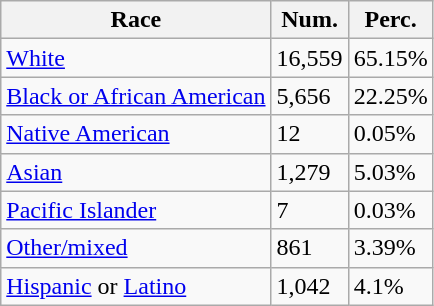<table class="wikitable">
<tr>
<th>Race</th>
<th>Num.</th>
<th>Perc.</th>
</tr>
<tr>
<td><a href='#'>White</a></td>
<td>16,559</td>
<td>65.15%</td>
</tr>
<tr>
<td><a href='#'>Black or African American</a></td>
<td>5,656</td>
<td>22.25%</td>
</tr>
<tr>
<td><a href='#'>Native American</a></td>
<td>12</td>
<td>0.05%</td>
</tr>
<tr>
<td><a href='#'>Asian</a></td>
<td>1,279</td>
<td>5.03%</td>
</tr>
<tr>
<td><a href='#'>Pacific Islander</a></td>
<td>7</td>
<td>0.03%</td>
</tr>
<tr>
<td><a href='#'>Other/mixed</a></td>
<td>861</td>
<td>3.39%</td>
</tr>
<tr>
<td><a href='#'>Hispanic</a> or <a href='#'>Latino</a></td>
<td>1,042</td>
<td>4.1%</td>
</tr>
</table>
